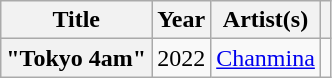<table class="wikitable plainrowheaders" style="text-align:center;">
<tr>
<th scope="col">Title</th>
<th scope="col">Year</th>
<th scope="col">Artist(s)</th>
<th scope="col"></th>
</tr>
<tr>
<th scope="row">"Tokyo 4am"</th>
<td>2022</td>
<td><a href='#'>Chanmina</a></td>
<td></td>
</tr>
</table>
